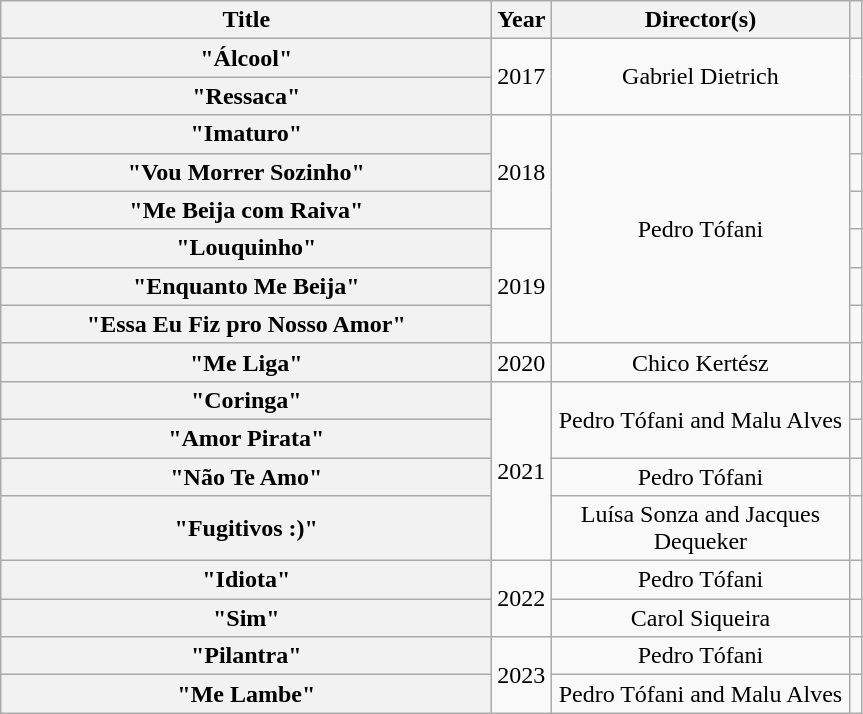<table class="wikitable plainrowheaders" style="text-align:center;">
<tr>
<th scope="col" style="width:20em;">Title</th>
<th scope="col">Year</th>
<th scope="col" style="width:12em;">Director(s)</th>
<th scope="col"></th>
</tr>
<tr>
<th scope="row">"Álcool"</th>
<td rowspan="2">2017</td>
<td rowspan="2">Gabriel Dietrich</td>
<td rowspan="2"></td>
</tr>
<tr>
<th scope="row">"Ressaca"</th>
</tr>
<tr>
<th scope="row">"Imaturo"</th>
<td rowspan="3">2018</td>
<td rowspan="6">Pedro Tófani</td>
<td></td>
</tr>
<tr>
<th scope="row">"Vou Morrer Sozinho"</th>
<td></td>
</tr>
<tr>
<th scope="row">"Me Beija com Raiva"</th>
<td></td>
</tr>
<tr>
<th scope="row">"Louquinho"</th>
<td rowspan="3">2019</td>
<td></td>
</tr>
<tr>
<th scope="row">"Enquanto Me Beija"</th>
<td></td>
</tr>
<tr>
<th scope="row">"Essa Eu Fiz pro Nosso Amor"</th>
<td></td>
</tr>
<tr>
<th scope="row">"Me Liga"<br></th>
<td>2020</td>
<td>Chico Kertész</td>
<td></td>
</tr>
<tr>
<th scope="row">"Coringa"</th>
<td rowspan="4">2021</td>
<td rowspan="2">Pedro Tófani and Malu Alves</td>
<td></td>
</tr>
<tr>
<th scope="row">"Amor Pirata"</th>
<td></td>
</tr>
<tr>
<th scope="row">"Não Te Amo"</th>
<td>Pedro Tófani</td>
<td></td>
</tr>
<tr>
<th scope="row">"Fugitivos :)"<br></th>
<td>Luísa Sonza and Jacques Dequeker</td>
<td></td>
</tr>
<tr>
<th scope="row">"Idiota"</th>
<td rowspan="2">2022</td>
<td>Pedro Tófani</td>
<td></td>
</tr>
<tr>
<th scope="row">"Sim"<br></th>
<td>Carol Siqueira</td>
<td></td>
</tr>
<tr>
<th scope="row">"Pilantra"<br></th>
<td rowspan="2">2023</td>
<td>Pedro Tófani</td>
<td></td>
</tr>
<tr>
<th scope="row">"Me Lambe"</th>
<td>Pedro Tófani and Malu Alves</td>
<td></td>
</tr>
</table>
